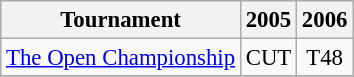<table class="wikitable" style="font-size:95%;text-align:center;">
<tr>
<th>Tournament</th>
<th>2005</th>
<th>2006</th>
</tr>
<tr>
<td align=left><a href='#'>The Open Championship</a></td>
<td>CUT</td>
<td>T48</td>
</tr>
<tr>
</tr>
</table>
